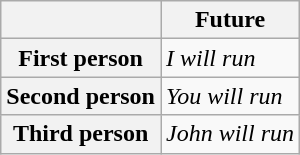<table class="wikitable">
<tr>
<th scope="col"></th>
<th scope="col">Future</th>
</tr>
<tr>
<th scope="row">First person</th>
<td><em>I will run</em></td>
</tr>
<tr>
<th scope="row">Second person</th>
<td><em>You will run</em></td>
</tr>
<tr>
<th scope="row">Third person</th>
<td><em>John will run</em></td>
</tr>
</table>
